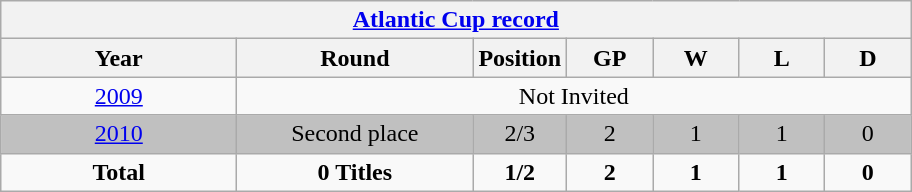<table class="wikitable" style="text-align: center;">
<tr>
<th colspan=9><a href='#'>Atlantic Cup record</a></th>
</tr>
<tr>
<th width=150>Year</th>
<th width=150>Round</th>
<th width=50>Position</th>
<th width=50>GP</th>
<th width=50>W</th>
<th width=50>L</th>
<th width=50>D</th>
</tr>
<tr>
<td> <a href='#'>2009</a></td>
<td rowspan=1 colspan=8>Not Invited</td>
</tr>
<tr bgcolor=silver>
<td> <a href='#'>2010</a></td>
<td>Second place</td>
<td>2/3</td>
<td>2</td>
<td>1</td>
<td>1</td>
<td>0</td>
</tr>
<tr>
<td><strong>Total</strong></td>
<td><strong>0 Titles</strong></td>
<td><strong>1/2</strong></td>
<td><strong>2</strong></td>
<td><strong>1</strong></td>
<td><strong>1</strong></td>
<td><strong>0</strong></td>
</tr>
</table>
